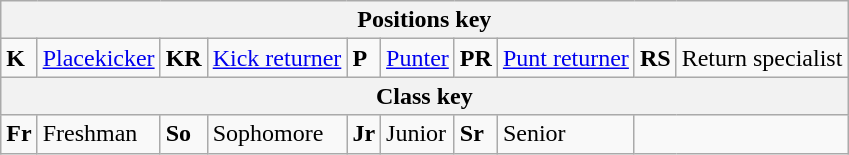<table class=wikitable>
<tr>
<th colspan=10>Positions key</th>
</tr>
<tr>
<td><strong>K</strong></td>
<td><a href='#'>Placekicker</a></td>
<td><strong>KR</strong></td>
<td><a href='#'>Kick returner</a></td>
<td><strong>P</strong></td>
<td><a href='#'>Punter</a></td>
<td><strong>PR</strong></td>
<td><a href='#'>Punt returner</a></td>
<td><strong>RS</strong></td>
<td>Return specialist</td>
</tr>
<tr>
<th colspan=10>Class key</th>
</tr>
<tr>
<td><strong>Fr</strong></td>
<td>Freshman</td>
<td><strong>So</strong></td>
<td>Sophomore</td>
<td><strong>Jr</strong></td>
<td>Junior</td>
<td><strong>Sr</strong></td>
<td>Senior</td>
</tr>
</table>
